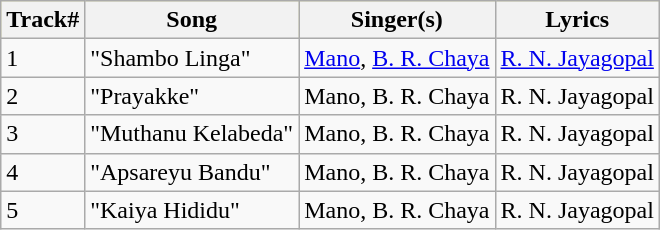<table class="wikitable">
<tr style="background:#ff9; text-align:center;">
<th>Track#</th>
<th>Song</th>
<th>Singer(s)</th>
<th>Lyrics</th>
</tr>
<tr>
<td>1</td>
<td>"Shambo Linga"</td>
<td><a href='#'>Mano</a>, <a href='#'>B. R. Chaya</a></td>
<td><a href='#'>R. N. Jayagopal</a></td>
</tr>
<tr>
<td>2</td>
<td>"Prayakke"</td>
<td>Mano, B. R. Chaya</td>
<td>R. N. Jayagopal</td>
</tr>
<tr>
<td>3</td>
<td>"Muthanu Kelabeda"</td>
<td>Mano, B. R. Chaya</td>
<td>R. N. Jayagopal</td>
</tr>
<tr>
<td>4</td>
<td>"Apsareyu Bandu"</td>
<td>Mano, B. R. Chaya</td>
<td>R. N. Jayagopal</td>
</tr>
<tr>
<td>5</td>
<td>"Kaiya Hididu"</td>
<td>Mano, B. R. Chaya</td>
<td>R. N. Jayagopal</td>
</tr>
</table>
